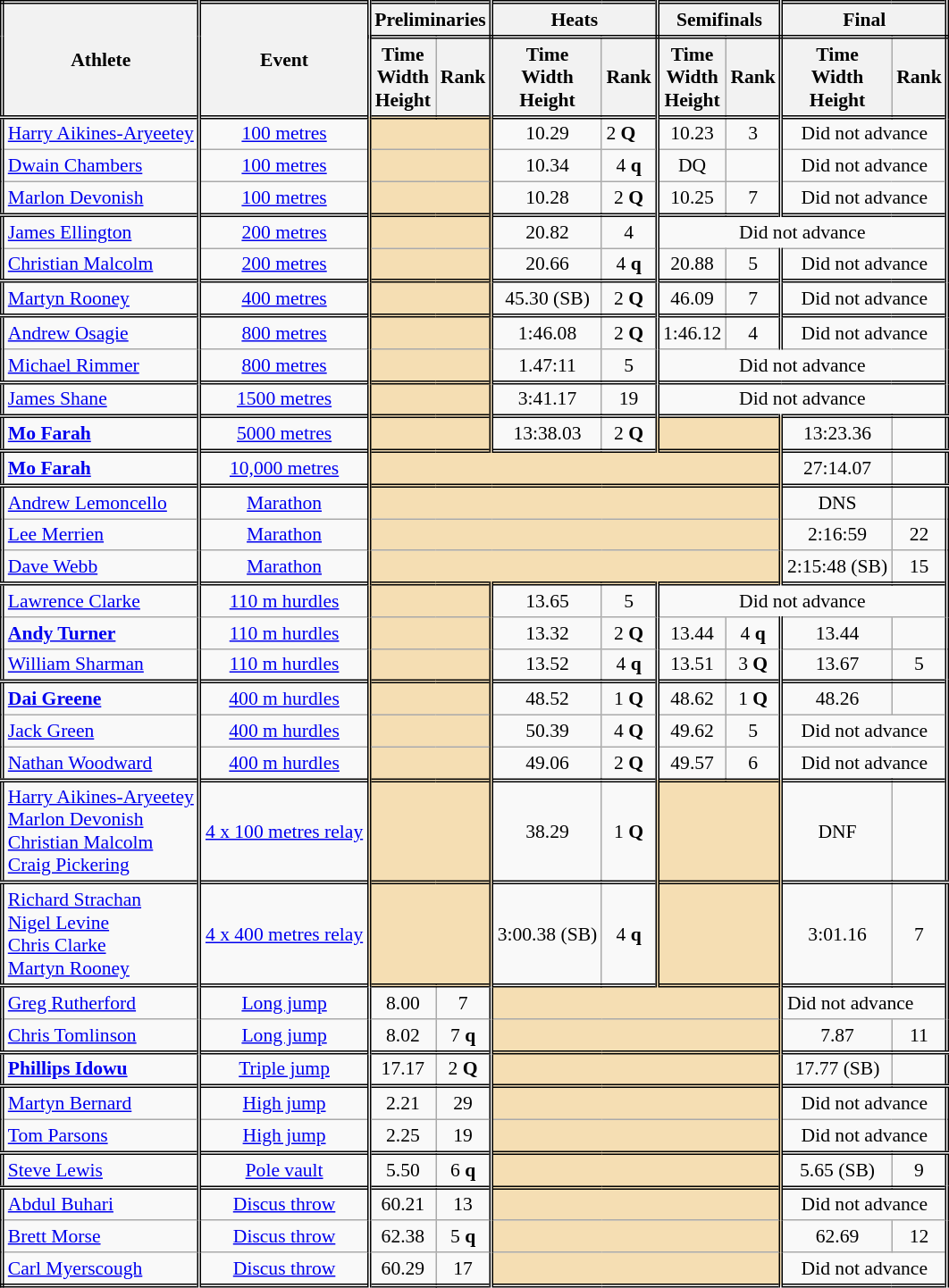<table class=wikitable style="font-size:90%; border: double;">
<tr>
<th rowspan="2" style="border-right:double">Athlete</th>
<th rowspan="2" style="border-right:double">Event</th>
<th colspan="2" style="border-right:double; border-bottom:double;">Preliminaries</th>
<th colspan="2" style="border-right:double; border-bottom:double;">Heats</th>
<th colspan="2" style="border-right:double; border-bottom:double;">Semifinals</th>
<th colspan="2" style="border-right:double; border-bottom:double;">Final</th>
</tr>
<tr>
<th>Time<br>Width<br>Height</th>
<th style="border-right:double">Rank</th>
<th>Time<br>Width<br>Height</th>
<th style="border-right:double">Rank</th>
<th>Time<br>Width<br>Height</th>
<th style="border-right:double">Rank</th>
<th>Time<br>Width<br>Height</th>
<th style="border-right:double">Rank</th>
</tr>
<tr style="border-top: double;">
<td style="border-right:double"><a href='#'>Harry Aikines-Aryeetey</a></td>
<td align=center style="border-right:double"><a href='#'>100 metres</a></td>
<td style="border-right:double" colspan= 2 bgcolor="wheat"></td>
<td align=center>10.29</td>
<td style="border-right:double">2 <strong>Q</strong></td>
<td align=center>10.23</td>
<td align=center style="border-right:double">3</td>
<td align=center style="border-right:double" colspan= 2>Did not advance</td>
</tr>
<tr>
<td style="border-right:double"><a href='#'>Dwain Chambers</a></td>
<td align=center style="border-right:double"><a href='#'>100 metres</a></td>
<td style="border-right:double" colspan= 2 bgcolor="wheat"></td>
<td align=center>10.34</td>
<td align=center style="border-right:double">4 <strong>q</strong></td>
<td align=center>DQ</td>
<td style="border-right:double"></td>
<td align=center style="border-right:double" colspan= 2>Did not advance</td>
</tr>
<tr>
<td style="border-right:double"><a href='#'>Marlon Devonish</a></td>
<td align=center style="border-right:double"><a href='#'>100 metres</a></td>
<td style="border-right:double" colspan= 2 bgcolor="wheat"></td>
<td align=center>10.28</td>
<td align=center style="border-right:double">2 <strong>Q</strong></td>
<td align=center>10.25</td>
<td align=center style="border-right:double">7</td>
<td align=center style="border-right:double" colspan= 2>Did not advance</td>
</tr>
<tr style="border-top: double;">
<td style="border-right:double"><a href='#'>James Ellington</a></td>
<td align=center style="border-right:double"><a href='#'>200 metres</a></td>
<td align=center style="border-right:double" colspan= 2 bgcolor="wheat"></td>
<td align=center>20.82</td>
<td align=center style="border-right:double">4</td>
<td align=center style="border-right:double" colspan= 4>Did not advance</td>
</tr>
<tr>
<td style="border-right:double"><a href='#'>Christian Malcolm</a></td>
<td align=center style="border-right:double"><a href='#'>200 metres</a></td>
<td align=center style="border-right:double" colspan= 2 bgcolor="wheat"></td>
<td align=center>20.66</td>
<td align=center style="border-right:double">4 <strong>q</strong></td>
<td align=center>20.88</td>
<td align=center style="border-right:double">5</td>
<td align=center style="border-right:double" colspan= 2>Did not advance</td>
</tr>
<tr style="border-top: double;">
<td style="border-right:double"><a href='#'>Martyn Rooney</a></td>
<td align=center style="border-right:double"><a href='#'>400 metres</a></td>
<td align=center style="border-right:double" colspan= 2 bgcolor="wheat"></td>
<td align=center>45.30 (SB)</td>
<td align=center style="border-right:double">2 <strong>Q</strong></td>
<td align=center>46.09</td>
<td align=center style="border-right:double">7</td>
<td align=center style="border-right:double" colspan= 2>Did not advance</td>
</tr>
<tr style="border-top: double;">
<td style="border-right:double"><a href='#'>Andrew Osagie</a></td>
<td align=center style="border-right:double"><a href='#'>800 metres</a></td>
<td align=center style="border-right:double" colspan= 2 bgcolor="wheat"></td>
<td align=center>1:46.08</td>
<td align=center style="border-right:double">2 <strong>Q</strong></td>
<td align=center>1:46.12</td>
<td align=center style="border-right:double">4</td>
<td align=center style="border-right:double" colspan= 2>Did not advance</td>
</tr>
<tr>
<td style="border-right:double"><a href='#'>Michael Rimmer</a></td>
<td align=center style="border-right:double"><a href='#'>800 metres</a></td>
<td align=center style="border-right:double" colspan= 2 bgcolor="wheat"></td>
<td align=center>1.47:11</td>
<td align=center style="border-right:double">5</td>
<td align=center style="border-right:double" colspan= 4>Did not advance</td>
</tr>
<tr style="border-top: double;">
<td style="border-right:double"><a href='#'>James Shane</a></td>
<td align=center style="border-right:double"><a href='#'>1500 metres</a></td>
<td align=center style="border-right:double" colspan= 2 bgcolor="wheat"></td>
<td align=center>3:41.17</td>
<td align=center style="border-right:double">19</td>
<td align=center colspan="4">Did not advance</td>
</tr>
<tr style="border-top: double;">
<td style="border-right:double"><strong><a href='#'>Mo Farah</a></strong></td>
<td align=center style="border-right:double"><a href='#'>5000 metres</a></td>
<td align=center style="border-right:double" colspan= 2 bgcolor="wheat"></td>
<td align=center>13:38.03</td>
<td align=center style="border-right:double">2 <strong>Q</strong></td>
<td style="border-right:double" colspan= 2 bgcolor="wheat"></td>
<td align=center>13:23.36</td>
<td align=center></td>
</tr>
<tr style="border-top: double;">
<td style="border-right:double"><strong><a href='#'>Mo Farah</a></strong></td>
<td align=center style="border-right:double"><a href='#'>10,000 metres</a></td>
<td align=center style="border-right:double" colspan= 6 bgcolor="wheat"></td>
<td align=center>27:14.07</td>
<td align=center></td>
</tr>
<tr style="border-top: double;">
<td style="border-right:double"><a href='#'>Andrew Lemoncello</a></td>
<td align=center style="border-right:double"><a href='#'>Marathon</a></td>
<td style="border-right:double" colspan= 6 bgcolor="wheat"></td>
<td align=center>DNS</td>
<td align=center></td>
</tr>
<tr>
<td style="border-right:double"><a href='#'>Lee Merrien</a></td>
<td align=center style="border-right:double"><a href='#'>Marathon</a></td>
<td style="border-right:double" colspan= 6 bgcolor="wheat"></td>
<td align=center>2:16:59</td>
<td align=center>22</td>
</tr>
<tr>
<td style="border-right:double"><a href='#'>Dave Webb</a></td>
<td align=center style="border-right:double"><a href='#'>Marathon</a></td>
<td style="border-right:double" colspan= 6 bgcolor="wheat"></td>
<td align=center>2:15:48 (SB)</td>
<td align=center>15</td>
</tr>
<tr style="border-top: double;">
<td style="border-right:double"><a href='#'>Lawrence Clarke</a></td>
<td align=center style="border-right:double"><a href='#'>110 m hurdles</a></td>
<td style="border-right:double" colspan= 2 bgcolor="wheat"></td>
<td align=center>13.65</td>
<td align=center style="border-right:double">5</td>
<td align=center style="border-right:double" colspan= 4>Did not advance</td>
</tr>
<tr>
<td style="border-right:double"><strong><a href='#'>Andy Turner</a></strong></td>
<td align=center style="border-right:double"><a href='#'>110 m hurdles</a></td>
<td style="border-right:double" colspan= 2 bgcolor="wheat"></td>
<td align=center>13.32</td>
<td align=center style="border-right:double">2 <strong>Q</strong></td>
<td align=center>13.44</td>
<td align=center style="border-right:double">4 <strong>q</strong></td>
<td align=center>13.44</td>
<td align=center></td>
</tr>
<tr>
<td style="border-right:double"><a href='#'>William Sharman</a></td>
<td align=center style="border-right:double"><a href='#'>110 m hurdles</a></td>
<td style="border-right:double" colspan= 2 bgcolor="wheat"></td>
<td align=center>13.52</td>
<td align=center style="border-right:double">4 <strong>q</strong></td>
<td align=center>13.51</td>
<td align=center style="border-right:double">3 <strong>Q</strong></td>
<td align=center>13.67</td>
<td align=center>5</td>
</tr>
<tr style="border-top: double;">
<td style="border-right:double"><strong><a href='#'>Dai Greene</a></strong></td>
<td align=center style="border-right:double"><a href='#'>400 m hurdles</a></td>
<td style="border-right:double" colspan= 2 bgcolor="wheat"></td>
<td align=center>48.52</td>
<td align=center style="border-right:double">1 <strong>Q</strong></td>
<td align=center>48.62</td>
<td align=center style="border-right:double">1 <strong>Q</strong></td>
<td align=center>48.26</td>
<td align=center style="border-right:double"></td>
</tr>
<tr>
<td style="border-right:double"><a href='#'>Jack Green</a></td>
<td align=center style="border-right:double"><a href='#'>400 m hurdles</a></td>
<td style="border-right:double" colspan= 2 bgcolor="wheat"></td>
<td align=center>50.39</td>
<td align=center style="border-right:double">4 <strong>Q</strong></td>
<td align=center>49.62</td>
<td align=center style="border-right:double">5</td>
<td align=center style="border-right:double" colspan= 2>Did not advance</td>
</tr>
<tr>
<td style="border-right:double"><a href='#'>Nathan Woodward</a></td>
<td align=center style="border-right:double"><a href='#'>400 m hurdles</a></td>
<td style="border-right:double" colspan= 2 bgcolor="wheat"></td>
<td align=center>49.06</td>
<td align=center style="border-right:double">2 <strong>Q</strong></td>
<td align=center>49.57</td>
<td align=center style="border-right:double">6</td>
<td align=center style="border-right:double" colspan= 2>Did not advance</td>
</tr>
<tr style="border-top: double;">
<td style="border-right:double"><a href='#'>Harry Aikines-Aryeetey</a><br><a href='#'>Marlon Devonish</a><br><a href='#'>Christian Malcolm</a><br><a href='#'>Craig Pickering</a><br></td>
<td align=center style="border-right:double"><a href='#'>4 x 100 metres relay</a></td>
<td style="border-right:double" colspan= 2 bgcolor="wheat"></td>
<td align=center>38.29</td>
<td align=center style="border-right:double">1 <strong>Q</strong></td>
<td style="border-right:double" colspan= 2 bgcolor="wheat"></td>
<td align=center>DNF</td>
<td align=center></td>
</tr>
<tr style="border-top: double;">
<td style="border-right:double"><a href='#'>Richard Strachan</a><br><a href='#'>Nigel Levine</a><br><a href='#'>Chris Clarke</a><br><a href='#'>Martyn Rooney</a><br></td>
<td align=center style="border-right:double"><a href='#'>4 x 400 metres relay</a></td>
<td style="border-right:double" colspan= 2 bgcolor="wheat"></td>
<td align=center>3:00.38 (SB)</td>
<td align=center style="border-right:double">4 <strong>q</strong></td>
<td style="border-right:double" colspan= 2 bgcolor="wheat"></td>
<td align=center>3:01.16</td>
<td align=center>7</td>
</tr>
<tr style="border-top: double;">
<td style="border-right:double"><a href='#'>Greg Rutherford</a></td>
<td align=center style="border-right:double"><a href='#'>Long jump</a></td>
<td align=center>8.00</td>
<td align=center style="border-right:double">7</td>
<td style="border-right:double" colspan= 4 bgcolor="wheat"></td>
<td style="border-right:double" colspan= 2>Did not advance</td>
</tr>
<tr>
<td style="border-right:double"><a href='#'>Chris Tomlinson</a></td>
<td align=center style="border-right:double"><a href='#'>Long jump</a></td>
<td align=center>8.02</td>
<td align=center style="border-right:double">7 <strong>q</strong></td>
<td style="border-right:double" colspan= 4  bgcolor="wheat"></td>
<td align=center>7.87</td>
<td align=center>11</td>
</tr>
<tr style="border-top: double;">
<td style="border-right:double"><strong><a href='#'>Phillips Idowu</a></strong></td>
<td align=center style="border-right:double"><a href='#'>Triple jump</a></td>
<td align=center>17.17</td>
<td align=center style="border-right:double">2 <strong>Q</strong></td>
<td style="border-right:double" colspan= 4  bgcolor="wheat"></td>
<td align=center>17.77 (SB)</td>
<td align=center></td>
</tr>
<tr style="border-top: double;">
<td style="border-right:double"><a href='#'>Martyn Bernard</a></td>
<td align=center style="border-right:double"><a href='#'>High jump</a></td>
<td align=center>2.21</td>
<td align=center style="border-right:double">29</td>
<td style="border-right:double" colspan= 4 bgcolor="wheat"></td>
<td align=center colspan="2" align=center>Did not advance</td>
</tr>
<tr>
<td style="border-right:double"><a href='#'>Tom Parsons</a></td>
<td align=center style="border-right:double"><a href='#'>High jump</a></td>
<td align=center>2.25</td>
<td align=center style="border-right:double">19</td>
<td style="border-right:double" colspan= 4 bgcolor="wheat"></td>
<td align=center colspan="2" align=center>Did not advance</td>
</tr>
<tr style="border-top: double;">
<td style="border-right:double"><a href='#'>Steve Lewis</a></td>
<td align=center style="border-right:double"><a href='#'>Pole vault</a></td>
<td align=center>5.50</td>
<td align=center style="border-right:double">6 <strong>q</strong></td>
<td style="border-right:double" colspan= 4 bgcolor="wheat"></td>
<td align=center>5.65 (SB)</td>
<td align=center>9</td>
</tr>
<tr style="border-top: double;">
<td style="border-right:double"><a href='#'>Abdul Buhari</a></td>
<td align=center style="border-right:double"><a href='#'>Discus throw</a></td>
<td align=center>60.21</td>
<td align=center style="border-right:double">13</td>
<td style="border-right:double" colspan= 4 bgcolor="wheat"></td>
<td align=center style="border-right:double" colspan= 2>Did not advance</td>
</tr>
<tr>
<td style="border-right:double"><a href='#'>Brett Morse</a></td>
<td align=center style="border-right:double"><a href='#'>Discus throw</a></td>
<td align=center>62.38</td>
<td align=center style="border-right:double">5 <strong>q</strong></td>
<td style="border-right:double" colspan= 4 bgcolor="wheat"></td>
<td align=center>62.69</td>
<td align=center>12</td>
</tr>
<tr>
<td style="border-right:double"><a href='#'>Carl Myerscough</a></td>
<td align=center style="border-right:double"><a href='#'>Discus throw</a></td>
<td align=center>60.29</td>
<td align=center style="border-right:double">17</td>
<td style="border-right:double" colspan= 4 bgcolor="wheat"></td>
<td align=center style="border-right:double" colspan= 2>Did not advance</td>
</tr>
</table>
